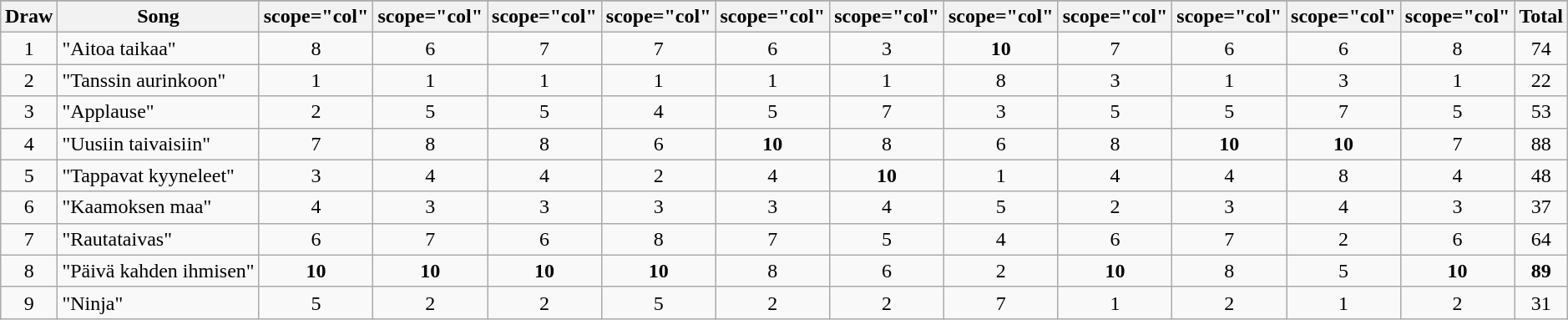<table class="wikitable plainrowheaders" style="margin: 1em auto 1em auto; text-align:center;">
<tr>
</tr>
<tr>
<th scope="col">Draw</th>
<th scope="col">Song</th>
<th>scope="col" </th>
<th>scope="col" </th>
<th>scope="col" </th>
<th>scope="col" </th>
<th>scope="col" </th>
<th>scope="col" </th>
<th>scope="col" </th>
<th>scope="col" </th>
<th>scope="col" </th>
<th>scope="col" </th>
<th>scope="col" </th>
<th scope="col">Total</th>
</tr>
<tr>
<td>1</td>
<td align="left">"Aitoa taikaa"</td>
<td>8</td>
<td>6</td>
<td>7</td>
<td>7</td>
<td>6</td>
<td>3</td>
<td><strong>10</strong></td>
<td>7</td>
<td>6</td>
<td>6</td>
<td>8</td>
<td>74</td>
</tr>
<tr>
<td>2</td>
<td align="left">"Tanssin aurinkoon"</td>
<td>1</td>
<td>1</td>
<td>1</td>
<td>1</td>
<td>1</td>
<td>1</td>
<td>8</td>
<td>3</td>
<td>1</td>
<td>3</td>
<td>1</td>
<td>22</td>
</tr>
<tr>
<td>3</td>
<td align="left">"Applause"</td>
<td>2</td>
<td>5</td>
<td>5</td>
<td>4</td>
<td>5</td>
<td>7</td>
<td>3</td>
<td>5</td>
<td>5</td>
<td>7</td>
<td>5</td>
<td>53</td>
</tr>
<tr>
<td>4</td>
<td align="left">"Uusiin taivaisiin"</td>
<td>7</td>
<td>8</td>
<td>8</td>
<td>6</td>
<td><strong>10</strong></td>
<td>8</td>
<td>6</td>
<td>8</td>
<td><strong>10</strong></td>
<td><strong>10</strong></td>
<td>7</td>
<td>88</td>
</tr>
<tr>
<td>5</td>
<td align="left">"Tappavat kyyneleet"</td>
<td>3</td>
<td>4</td>
<td>4</td>
<td>2</td>
<td>4</td>
<td><strong>10</strong></td>
<td>1</td>
<td>4</td>
<td>4</td>
<td>8</td>
<td>4</td>
<td>48</td>
</tr>
<tr>
<td>6</td>
<td align="left">"Kaamoksen maa"</td>
<td>4</td>
<td>3</td>
<td>3</td>
<td>3</td>
<td>3</td>
<td>4</td>
<td>5</td>
<td>2</td>
<td>3</td>
<td>4</td>
<td>3</td>
<td>37</td>
</tr>
<tr>
<td>7</td>
<td align="left">"Rautataivas"</td>
<td>6</td>
<td>7</td>
<td>6</td>
<td>8</td>
<td>7</td>
<td>5</td>
<td>4</td>
<td>6</td>
<td>7</td>
<td>2</td>
<td>6</td>
<td>64</td>
</tr>
<tr>
<td>8</td>
<td align="left">"Päivä kahden ihmisen"</td>
<td><strong>10</strong></td>
<td><strong>10</strong></td>
<td><strong>10</strong></td>
<td><strong>10</strong></td>
<td>8</td>
<td>6</td>
<td>2</td>
<td><strong>10</strong></td>
<td>8</td>
<td>5</td>
<td><strong>10</strong></td>
<td><strong>89</strong></td>
</tr>
<tr>
<td>9</td>
<td align="left">"Ninja"</td>
<td>5</td>
<td>2</td>
<td>2</td>
<td>5</td>
<td>2</td>
<td>2</td>
<td>7</td>
<td>1</td>
<td>2</td>
<td>1</td>
<td>2</td>
<td>31</td>
</tr>
</table>
